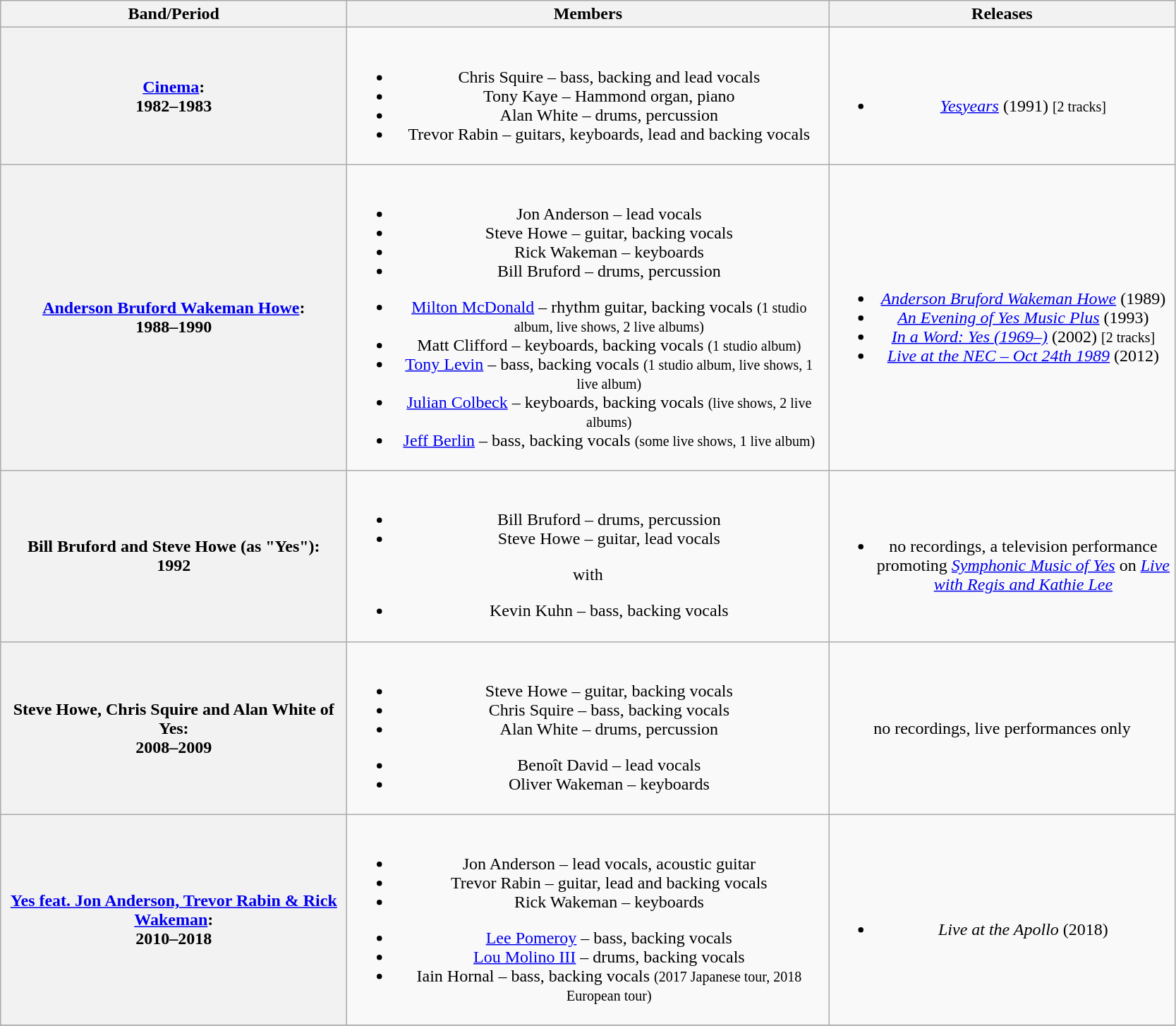<table class="wikitable plainrowheaders" style="text-align:center;">
<tr>
<th scope="col" style="width:20em;">Band/Period</th>
<th scope="col" style="width:28em;">Members</th>
<th scope="col" style="width:20em;">Releases</th>
</tr>
<tr>
<th><a href='#'>Cinema</a>:<br>1982–1983</th>
<td><br><ul><li>Chris Squire – bass, backing and lead vocals</li><li>Tony Kaye – Hammond organ, piano</li><li>Alan White – drums, percussion</li><li>Trevor Rabin – guitars, keyboards, lead and backing vocals</li></ul></td>
<td><br><ul><li><em><a href='#'>Yesyears</a></em> (1991) <small>[2 tracks]</small></li></ul></td>
</tr>
<tr>
<th><a href='#'>Anderson Bruford Wakeman Howe</a>:<br>1988–1990</th>
<td><br><ul><li>Jon Anderson – lead vocals</li><li>Steve Howe – guitar, backing vocals</li><li>Rick Wakeman – keyboards</li><li>Bill Bruford – drums, percussion</li></ul><ul><li><a href='#'>Milton McDonald</a> – rhythm guitar, backing vocals <small>(1 studio album, live shows, 2 live albums)</small></li><li>Matt Clifford – keyboards, backing vocals <small>(1 studio album)</small></li><li><a href='#'>Tony Levin</a> – bass, backing vocals <small>(1 studio album, live shows, 1 live album)</small></li><li><a href='#'>Julian Colbeck</a> – keyboards, backing vocals <small>(live shows, 2 live albums)</small></li><li><a href='#'>Jeff Berlin</a> – bass, backing vocals <small>(some live shows, 1 live album)</small></li></ul></td>
<td><br><ul><li><em><a href='#'>Anderson Bruford Wakeman Howe</a></em> (1989)</li><li><em><a href='#'>An Evening of Yes Music Plus</a></em> (1993)</li><li><em><a href='#'>In a Word: Yes (1969–)</a></em> (2002) <small>[2 tracks]</small></li><li><em><a href='#'>Live at the NEC – Oct 24th 1989</a></em> (2012)</li></ul></td>
</tr>
<tr>
<th>Bill Bruford and Steve Howe (as "Yes"):<br>1992</th>
<td><br><ul><li>Bill Bruford – drums, percussion</li><li>Steve Howe – guitar, lead vocals</li></ul>with<ul><li>Kevin Kuhn – bass, backing vocals</li></ul></td>
<td><br><ul><li>no recordings, a television performance promoting <em><a href='#'>Symphonic Music of Yes</a></em> on <em><a href='#'>Live with Regis and Kathie Lee</a></em></li></ul></td>
</tr>
<tr>
<th>Steve Howe, Chris Squire and Alan White of Yes:<br>2008–2009</th>
<td><br><ul><li>Steve Howe – guitar, backing vocals</li><li>Chris Squire – bass, backing vocals</li><li>Alan White – drums, percussion</li></ul><ul><li>Benoît David – lead vocals</li><li>Oliver Wakeman – keyboards</li></ul></td>
<td>no recordings, live performances only</td>
</tr>
<tr>
<th><a href='#'>Yes feat. Jon Anderson, Trevor Rabin & Rick Wakeman</a>:<br>2010–2018</th>
<td><br><ul><li>Jon Anderson – lead vocals, acoustic guitar</li><li>Trevor Rabin – guitar, lead and backing vocals</li><li>Rick Wakeman – keyboards</li></ul><ul><li><a href='#'>Lee Pomeroy</a> – bass, backing vocals</li><li><a href='#'>Lou Molino III</a> – drums, backing vocals</li><li>Iain Hornal – bass, backing vocals <small>(2017 Japanese tour, 2018 European tour)</small></li></ul></td>
<td><br><ul><li><em>Live at the Apollo</em> (2018)</li></ul></td>
</tr>
<tr>
</tr>
</table>
